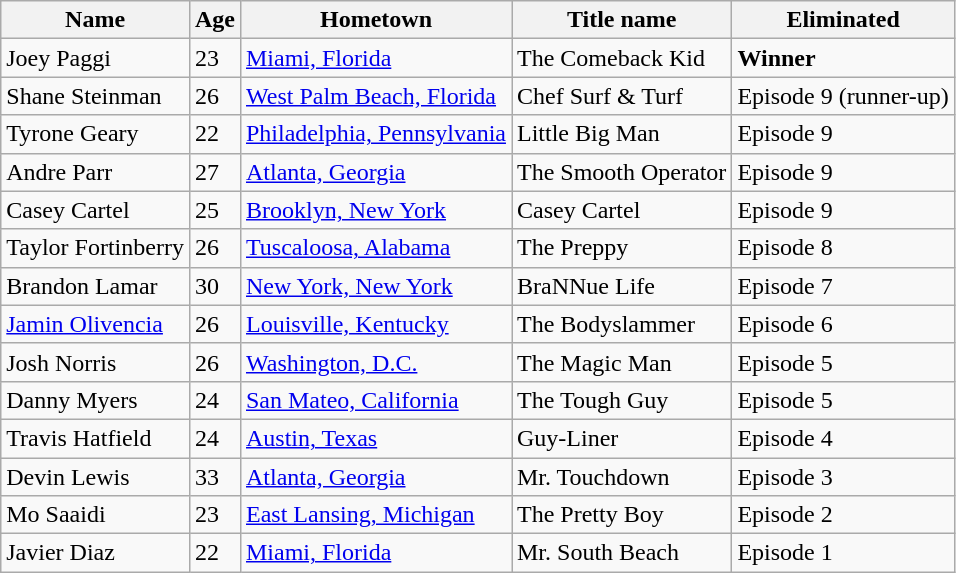<table class="wikitable sortable">
<tr>
<th>Name</th>
<th>Age</th>
<th>Hometown</th>
<th>Title name</th>
<th>Eliminated</th>
</tr>
<tr>
<td>Joey Paggi</td>
<td>23</td>
<td><a href='#'>Miami, Florida</a></td>
<td>The Comeback Kid</td>
<td><strong>Winner</strong></td>
</tr>
<tr>
<td>Shane Steinman</td>
<td>26</td>
<td><a href='#'>West Palm Beach, Florida</a></td>
<td>Chef Surf & Turf</td>
<td>Episode 9 (runner-up)</td>
</tr>
<tr>
<td>Tyrone Geary</td>
<td>22</td>
<td><a href='#'>Philadelphia, Pennsylvania</a></td>
<td>Little Big Man</td>
<td>Episode 9</td>
</tr>
<tr>
<td>Andre Parr</td>
<td>27</td>
<td><a href='#'>Atlanta, Georgia</a></td>
<td>The Smooth Operator</td>
<td>Episode 9</td>
</tr>
<tr>
<td>Casey Cartel</td>
<td>25</td>
<td><a href='#'>Brooklyn, New York</a></td>
<td>Casey Cartel</td>
<td>Episode 9</td>
</tr>
<tr>
<td>Taylor Fortinberry</td>
<td>26</td>
<td><a href='#'>Tuscaloosa, Alabama</a></td>
<td>The Preppy</td>
<td>Episode 8</td>
</tr>
<tr>
<td>Brandon Lamar</td>
<td>30</td>
<td><a href='#'>New York, New York</a></td>
<td>BraNNue Life</td>
<td>Episode 7</td>
</tr>
<tr>
<td><a href='#'>Jamin Olivencia</a></td>
<td>26</td>
<td><a href='#'>Louisville, Kentucky</a></td>
<td>The Bodyslammer</td>
<td>Episode 6</td>
</tr>
<tr>
<td>Josh Norris</td>
<td>26</td>
<td><a href='#'>Washington, D.C.</a></td>
<td>The Magic Man</td>
<td>Episode 5</td>
</tr>
<tr>
<td>Danny Myers</td>
<td>24</td>
<td><a href='#'>San Mateo, California</a></td>
<td>The Tough Guy</td>
<td>Episode 5</td>
</tr>
<tr>
<td>Travis Hatfield</td>
<td>24</td>
<td><a href='#'>Austin, Texas</a></td>
<td>Guy-Liner</td>
<td>Episode 4</td>
</tr>
<tr>
<td>Devin Lewis</td>
<td>33</td>
<td><a href='#'>Atlanta, Georgia</a></td>
<td>Mr. Touchdown</td>
<td>Episode 3</td>
</tr>
<tr>
<td>Mo Saaidi</td>
<td>23</td>
<td><a href='#'>East Lansing, Michigan</a></td>
<td>The Pretty Boy</td>
<td>Episode 2</td>
</tr>
<tr>
<td>Javier Diaz</td>
<td>22</td>
<td><a href='#'>Miami, Florida</a></td>
<td>Mr. South Beach</td>
<td>Episode 1</td>
</tr>
</table>
